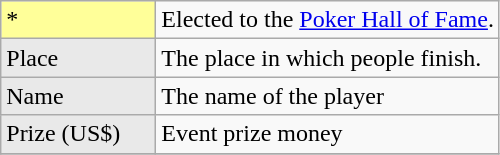<table class="wikitable">
<tr>
<td style="background-color:#FFFF99; width:6em;">*</td>
<td>Elected to the <a href='#'>Poker Hall of Fame</a>.</td>
</tr>
<tr>
<td style="background: #E9E9E9;">Place</td>
<td>The place in which people finish.</td>
</tr>
<tr>
<td style="background: #E9E9E9;">Name</td>
<td>The name of the player</td>
</tr>
<tr>
<td style="background: #E9E9E9;">Prize (US$)</td>
<td>Event prize money</td>
</tr>
<tr>
</tr>
</table>
